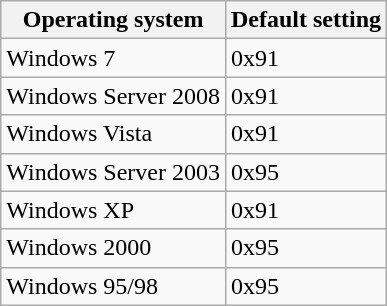<table class="wikitable" style="margin:1.5em 1em 1.5em 2em;">
<tr>
<th>Operating system</th>
<th>Default setting</th>
</tr>
<tr>
<td>Windows 7</td>
<td>0x91</td>
</tr>
<tr>
<td>Windows Server 2008</td>
<td>0x91</td>
</tr>
<tr>
<td>Windows Vista</td>
<td>0x91</td>
</tr>
<tr>
<td>Windows Server 2003</td>
<td>0x95</td>
</tr>
<tr>
<td>Windows XP</td>
<td>0x91</td>
</tr>
<tr>
<td>Windows 2000</td>
<td>0x95</td>
</tr>
<tr>
<td>Windows 95/98</td>
<td>0x95</td>
</tr>
</table>
